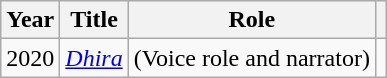<table class="wikitable">
<tr>
<th scope="col">Year</th>
<th scope="col">Title</th>
<th scope="col">Role</th>
<th scope="col" class="unsortable"></th>
</tr>
<tr>
<td>2020</td>
<td><em><a href='#'>Dhira</a></em></td>
<td>(Voice role and narrator)</td>
<td></td>
</tr>
</table>
